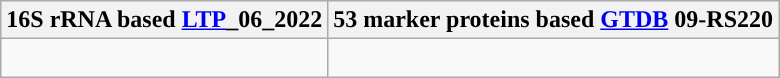<table class="wikitable">
<tr>
<th colspan=1>16S rRNA based <a href='#'>LTP</a>_06_2022</th>
<th colspan=1>53 marker proteins based <a href='#'>GTDB</a> 09-RS220</th>
</tr>
<tr>
<td style="vertical-align:top"><br></td>
<td><br></td>
</tr>
</table>
